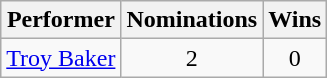<table class="wikitable sortable plainrowheaders" style="text-align:center;">
<tr>
<th scope="col">Performer</th>
<th scope="col">Nominations</th>
<th scope="col">Wins</th>
</tr>
<tr>
<td><a href='#'>Troy Baker</a></td>
<td>2</td>
<td>0</td>
</tr>
</table>
